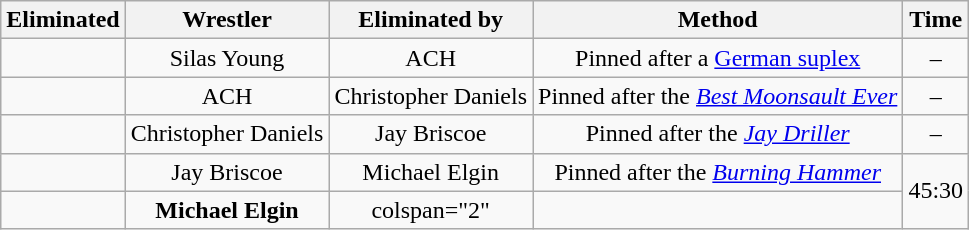<table class="wikitable sortable" style="text-align:center;">
<tr>
<th>Eliminated</th>
<th>Wrestler</th>
<th>Eliminated by</th>
<th>Method</th>
<th>Time</th>
</tr>
<tr>
<td></td>
<td>Silas Young</td>
<td>ACH</td>
<td>Pinned after a <a href='#'>German suplex</a></td>
<td>–</td>
</tr>
<tr>
<td></td>
<td>ACH</td>
<td>Christopher Daniels</td>
<td>Pinned after the <em><a href='#'>Best Moonsault Ever</a></em></td>
<td>–</td>
</tr>
<tr>
<td></td>
<td>Christopher Daniels</td>
<td>Jay Briscoe</td>
<td>Pinned after the <em><a href='#'>Jay Driller</a></em></td>
<td>–</td>
</tr>
<tr>
<td></td>
<td>Jay Briscoe</td>
<td>Michael Elgin</td>
<td>Pinned after the <em><a href='#'>Burning Hammer</a></em></td>
<td rowspan=2>45:30</td>
</tr>
<tr>
<td></td>
<td><strong>Michael Elgin</strong></td>
<td>colspan="2" </td>
</tr>
</table>
